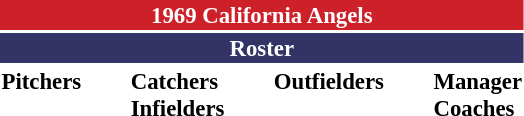<table class="toccolours" style="font-size: 95%;">
<tr>
<th colspan="10" style="background-color: #CE2029; color: white; text-align: center;">1969 California Angels</th>
</tr>
<tr>
<td colspan="10" style="background-color: #333366; color: white; text-align: center;"><strong>Roster</strong></td>
</tr>
<tr>
<td valign="top"><strong>Pitchers</strong><br>

















</td>
<td width="25px"></td>
<td valign="top"><strong>Catchers</strong><br>




<strong>Infielders</strong>










</td>
<td width="25px"></td>
<td valign="top"><strong>Outfielders</strong><br>








</td>
<td width="25px"></td>
<td valign="top"><strong>Manager</strong><br>

<strong>Coaches</strong>




</td>
</tr>
<tr>
</tr>
</table>
